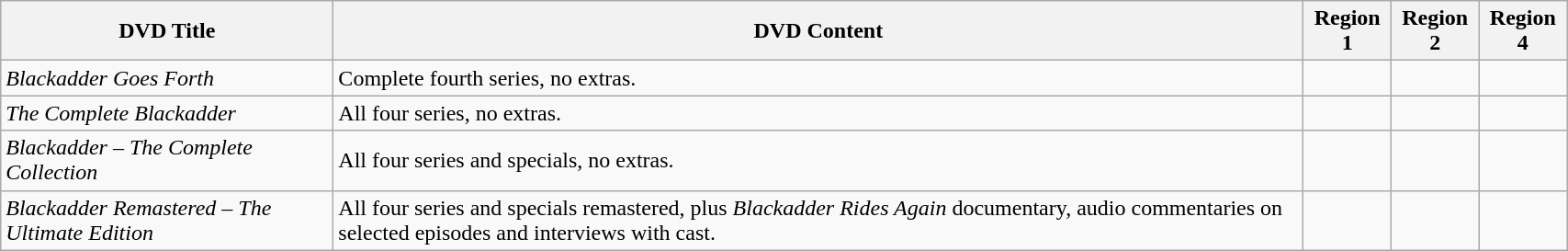<table class="wikitable" width="90%">
<tr>
<th>DVD Title</th>
<th>DVD Content</th>
<th>Region 1</th>
<th>Region 2</th>
<th>Region 4</th>
</tr>
<tr>
<td><em>Blackadder Goes Forth</em><br></td>
<td>Complete fourth series, no extras.</td>
<td></td>
<td></td>
<td></td>
</tr>
<tr>
<td><em>The Complete Blackadder</em></td>
<td>All four series, no extras.<br></td>
<td></td>
<td></td>
<td></td>
</tr>
<tr>
<td><em>Blackadder – The Complete Collection</em></td>
<td>All four series and specials, no extras.<br></td>
<td></td>
<td></td>
<td></td>
</tr>
<tr>
<td><em>Blackadder Remastered – The Ultimate Edition</em></td>
<td>All four series and specials remastered, plus <em>Blackadder Rides Again</em> documentary, audio commentaries on selected episodes and interviews with cast.</td>
<td></td>
<td></td>
<td></td>
</tr>
</table>
